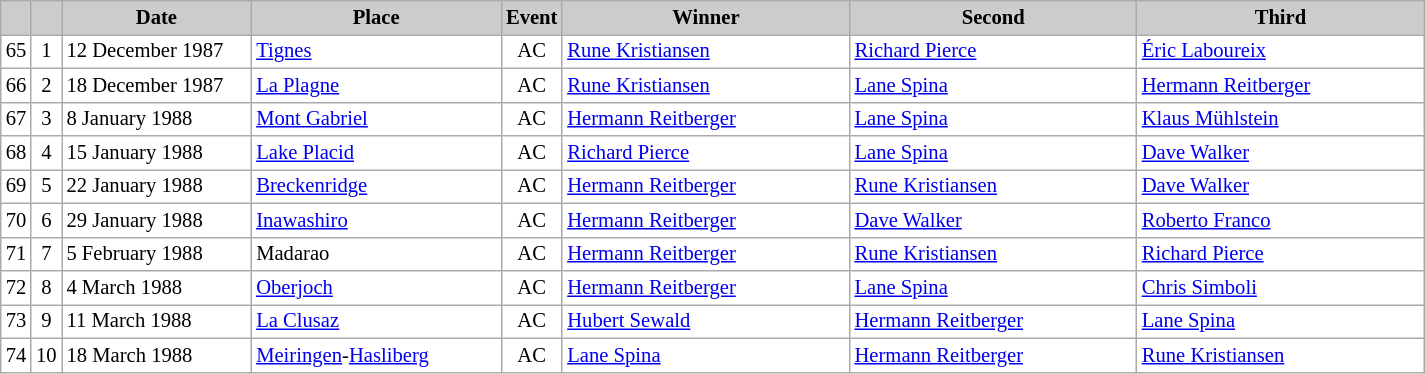<table class="wikitable plainrowheaders" style="background:#fff; font-size:86%; line-height:16px; border:grey solid 1px; border-collapse:collapse;">
<tr style="background:#ccc; text-align:center;">
<th scope="col" style="background:#ccc; width=20 px;"></th>
<th scope="col" style="background:#ccc; width=30 px;"></th>
<th scope="col" style="background:#ccc; width:120px;">Date</th>
<th scope="col" style="background:#ccc; width:160px;">Place</th>
<th scope="col" style="background:#ccc; width:15px;">Event</th>
<th scope="col" style="background:#ccc; width:185px;">Winner</th>
<th scope="col" style="background:#ccc; width:185px;">Second</th>
<th scope="col" style="background:#ccc; width:185px;">Third</th>
</tr>
<tr>
<td align=center>65</td>
<td align=center>1</td>
<td>12 December 1987</td>
<td> <a href='#'>Tignes</a></td>
<td align=center>AC</td>
<td> <a href='#'>Rune Kristiansen</a></td>
<td> <a href='#'>Richard Pierce</a></td>
<td> <a href='#'>Éric Laboureix</a></td>
</tr>
<tr>
<td align=center>66</td>
<td align=center>2</td>
<td>18 December 1987</td>
<td> <a href='#'>La Plagne</a></td>
<td align=center>AC</td>
<td> <a href='#'>Rune Kristiansen</a></td>
<td> <a href='#'>Lane Spina</a></td>
<td> <a href='#'>Hermann Reitberger</a></td>
</tr>
<tr>
<td align=center>67</td>
<td align=center>3</td>
<td>8 January 1988</td>
<td> <a href='#'>Mont Gabriel</a></td>
<td align=center>AC</td>
<td> <a href='#'>Hermann Reitberger</a></td>
<td> <a href='#'>Lane Spina</a></td>
<td> <a href='#'>Klaus Mühlstein</a></td>
</tr>
<tr>
<td align=center>68</td>
<td align=center>4</td>
<td>15 January 1988</td>
<td> <a href='#'>Lake Placid</a></td>
<td align=center>AC</td>
<td> <a href='#'>Richard Pierce</a></td>
<td> <a href='#'>Lane Spina</a></td>
<td> <a href='#'>Dave Walker</a></td>
</tr>
<tr>
<td align=center>69</td>
<td align=center>5</td>
<td>22 January 1988</td>
<td> <a href='#'>Breckenridge</a></td>
<td align=center>AC</td>
<td> <a href='#'>Hermann Reitberger</a></td>
<td> <a href='#'>Rune Kristiansen</a></td>
<td> <a href='#'>Dave Walker</a></td>
</tr>
<tr>
<td align=center>70</td>
<td align=center>6</td>
<td>29 January 1988</td>
<td> <a href='#'>Inawashiro</a></td>
<td align=center>AC</td>
<td> <a href='#'>Hermann Reitberger</a></td>
<td> <a href='#'>Dave Walker</a></td>
<td> <a href='#'>Roberto Franco</a></td>
</tr>
<tr>
<td align=center>71</td>
<td align=center>7</td>
<td>5 February 1988</td>
<td> Madarao</td>
<td align=center>AC</td>
<td> <a href='#'>Hermann Reitberger</a></td>
<td> <a href='#'>Rune Kristiansen</a></td>
<td> <a href='#'>Richard Pierce</a></td>
</tr>
<tr>
<td align=center>72</td>
<td align=center>8</td>
<td>4 March 1988</td>
<td> <a href='#'>Oberjoch</a></td>
<td align=center>AC</td>
<td> <a href='#'>Hermann Reitberger</a></td>
<td> <a href='#'>Lane Spina</a></td>
<td> <a href='#'>Chris Simboli</a></td>
</tr>
<tr>
<td align=center>73</td>
<td align=center>9</td>
<td>11 March 1988</td>
<td> <a href='#'>La Clusaz</a></td>
<td align=center>AC</td>
<td> <a href='#'>Hubert Sewald</a></td>
<td> <a href='#'>Hermann Reitberger</a></td>
<td> <a href='#'>Lane Spina</a></td>
</tr>
<tr>
<td align=center>74</td>
<td align=center>10</td>
<td>18 March 1988</td>
<td> <a href='#'>Meiringen</a>-<a href='#'>Hasliberg</a></td>
<td align=center>AC</td>
<td> <a href='#'>Lane Spina</a></td>
<td> <a href='#'>Hermann Reitberger</a></td>
<td> <a href='#'>Rune Kristiansen</a></td>
</tr>
</table>
